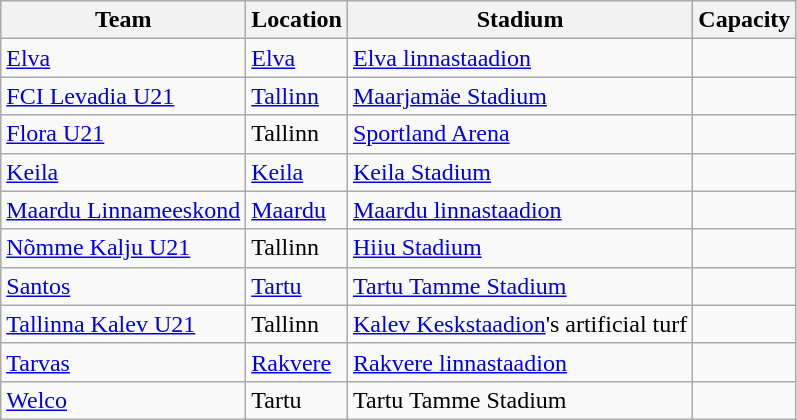<table class="wikitable sortable">
<tr>
<th>Team</th>
<th>Location</th>
<th>Stadium</th>
<th>Capacity</th>
</tr>
<tr>
<td><a href='#'>Elva</a></td>
<td><a href='#'>Elva</a></td>
<td><a href='#'>Elva linnastaadion</a></td>
<td align=center></td>
</tr>
<tr>
<td><a href='#'>FCI Levadia U21</a></td>
<td><a href='#'>Tallinn</a></td>
<td><a href='#'>Maarjamäe Stadium</a></td>
<td align="center"></td>
</tr>
<tr>
<td><a href='#'>Flora U21</a></td>
<td>Tallinn</td>
<td><a href='#'>Sportland Arena</a></td>
<td align=center></td>
</tr>
<tr>
<td><a href='#'>Keila</a></td>
<td><a href='#'>Keila</a></td>
<td><a href='#'>Keila Stadium</a></td>
<td align=center></td>
</tr>
<tr>
<td><a href='#'>Maardu Linnameeskond</a></td>
<td><a href='#'>Maardu</a></td>
<td><a href='#'>Maardu linnastaadion</a></td>
<td align=center></td>
</tr>
<tr>
<td><a href='#'>Nõmme Kalju U21</a></td>
<td>Tallinn</td>
<td><a href='#'>Hiiu Stadium</a></td>
<td align=center></td>
</tr>
<tr>
<td><a href='#'>Santos</a></td>
<td><a href='#'>Tartu</a></td>
<td><a href='#'>Tartu Tamme Stadium</a></td>
<td align=center></td>
</tr>
<tr>
<td><a href='#'>Tallinna Kalev U21</a></td>
<td>Tallinn</td>
<td><a href='#'>Kalev Keskstaadion</a>'s artificial turf</td>
<td align=center></td>
</tr>
<tr>
<td><a href='#'>Tarvas</a></td>
<td><a href='#'>Rakvere</a></td>
<td><a href='#'>Rakvere linnastaadion</a></td>
<td align=center></td>
</tr>
<tr>
<td><a href='#'>Welco</a></td>
<td>Tartu</td>
<td>Tartu Tamme Stadium</td>
<td align="center"></td>
</tr>
</table>
